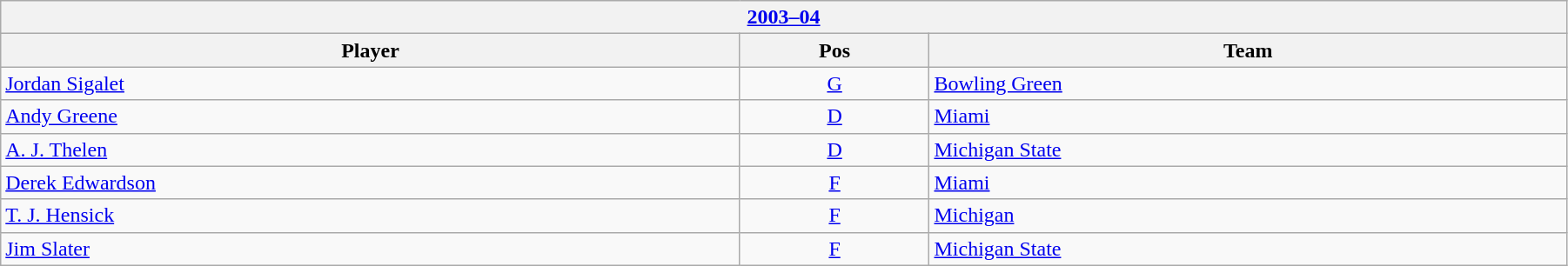<table class="wikitable" width=95%>
<tr>
<th colspan=3><a href='#'>2003–04</a></th>
</tr>
<tr>
<th>Player</th>
<th>Pos</th>
<th>Team</th>
</tr>
<tr>
<td><a href='#'>Jordan Sigalet</a></td>
<td style="text-align:center;"><a href='#'>G</a></td>
<td><a href='#'>Bowling Green</a></td>
</tr>
<tr>
<td><a href='#'>Andy Greene</a></td>
<td style="text-align:center;"><a href='#'>D</a></td>
<td><a href='#'>Miami</a></td>
</tr>
<tr>
<td><a href='#'>A. J. Thelen</a></td>
<td style="text-align:center;"><a href='#'>D</a></td>
<td><a href='#'>Michigan State</a></td>
</tr>
<tr>
<td><a href='#'>Derek Edwardson</a></td>
<td style="text-align:center;"><a href='#'>F</a></td>
<td><a href='#'>Miami</a></td>
</tr>
<tr>
<td><a href='#'>T. J. Hensick</a></td>
<td style="text-align:center;"><a href='#'>F</a></td>
<td><a href='#'>Michigan</a></td>
</tr>
<tr>
<td><a href='#'>Jim Slater</a></td>
<td style="text-align:center;"><a href='#'>F</a></td>
<td><a href='#'>Michigan State</a></td>
</tr>
</table>
